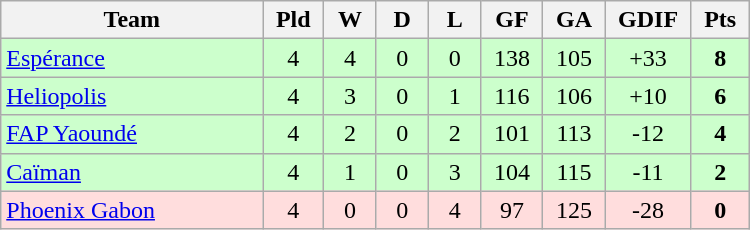<table class=wikitable style="text-align:center" width=500>
<tr>
<th width=25%>Team</th>
<th width=5%>Pld</th>
<th width=5%>W</th>
<th width=5%>D</th>
<th width=5%>L</th>
<th width=5%>GF</th>
<th width=5%>GA</th>
<th width=5%>GDIF</th>
<th width=5%>Pts</th>
</tr>
<tr bgcolor=#ccffcc>
<td align="left"> <a href='#'>Espérance</a></td>
<td>4</td>
<td>4</td>
<td>0</td>
<td>0</td>
<td>138</td>
<td>105</td>
<td>+33</td>
<td><strong>8</strong></td>
</tr>
<tr bgcolor=#ccffcc>
<td align="left"> <a href='#'>Heliopolis</a></td>
<td>4</td>
<td>3</td>
<td>0</td>
<td>1</td>
<td>116</td>
<td>106</td>
<td>+10</td>
<td><strong>6</strong></td>
</tr>
<tr bgcolor=#ccffcc>
<td align="left"> <a href='#'>FAP Yaoundé</a></td>
<td>4</td>
<td>2</td>
<td>0</td>
<td>2</td>
<td>101</td>
<td>113</td>
<td>-12</td>
<td><strong>4</strong></td>
</tr>
<tr bgcolor=#ccffcc>
<td align="left"> <a href='#'>Caïman</a></td>
<td>4</td>
<td>1</td>
<td>0</td>
<td>3</td>
<td>104</td>
<td>115</td>
<td>-11</td>
<td><strong>2</strong></td>
</tr>
<tr bgcolor=#ffdddd>
<td align="left"> <a href='#'>Phoenix Gabon</a></td>
<td>4</td>
<td>0</td>
<td>0</td>
<td>4</td>
<td>97</td>
<td>125</td>
<td>-28</td>
<td><strong>0</strong></td>
</tr>
</table>
